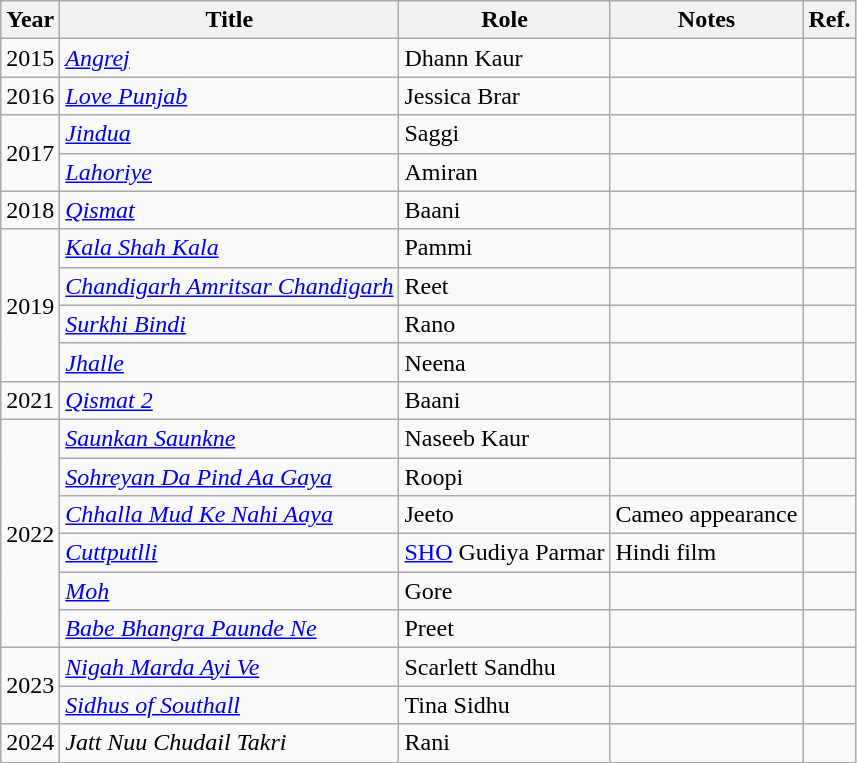<table class="wikitable sortable">
<tr>
<th>Year</th>
<th>Title</th>
<th>Role</th>
<th>Notes</th>
<th scope="col" class="unsortable">Ref.</th>
</tr>
<tr>
<td>2015</td>
<td><em><a href='#'>Angrej</a></em></td>
<td>Dhann Kaur</td>
<td></td>
<td></td>
</tr>
<tr>
<td>2016</td>
<td><em><a href='#'>Love Punjab</a></em></td>
<td>Jessica Brar</td>
<td></td>
<td></td>
</tr>
<tr>
<td rowspan="2">2017</td>
<td><em><a href='#'>Jindua</a></em></td>
<td>Saggi</td>
<td></td>
<td></td>
</tr>
<tr>
<td><em><a href='#'>Lahoriye</a></em></td>
<td>Amiran</td>
<td></td>
<td></td>
</tr>
<tr>
<td>2018</td>
<td><em><a href='#'>Qismat</a></em></td>
<td>Baani</td>
<td></td>
<td></td>
</tr>
<tr>
<td rowspan="4">2019</td>
<td><em><a href='#'>Kala Shah Kala</a></em></td>
<td>Pammi</td>
<td></td>
<td></td>
</tr>
<tr>
<td><em><a href='#'>Chandigarh Amritsar Chandigarh</a></em></td>
<td>Reet</td>
<td></td>
<td></td>
</tr>
<tr>
<td><em><a href='#'>Surkhi Bindi</a></em></td>
<td>Rano</td>
<td></td>
<td></td>
</tr>
<tr>
<td><em><a href='#'>Jhalle</a></em></td>
<td>Neena</td>
<td></td>
<td></td>
</tr>
<tr>
<td>2021</td>
<td><em><a href='#'>Qismat 2</a></em></td>
<td>Baani</td>
<td></td>
<td></td>
</tr>
<tr>
<td rowspan="6">2022</td>
<td><em><a href='#'>Saunkan Saunkne</a></em></td>
<td>Naseeb Kaur</td>
<td></td>
<td></td>
</tr>
<tr>
<td><em><a href='#'>Sohreyan Da Pind Aa Gaya</a></em></td>
<td>Roopi</td>
<td></td>
<td></td>
</tr>
<tr>
<td><em><a href='#'>Chhalla Mud Ke Nahi Aaya</a></em></td>
<td>Jeeto</td>
<td>Cameo appearance</td>
<td></td>
</tr>
<tr>
<td><em><a href='#'>Cuttputlli</a></em></td>
<td><a href='#'>SHO</a> Gudiya Parmar</td>
<td>Hindi film</td>
<td></td>
</tr>
<tr>
<td><em><a href='#'>Moh</a></em></td>
<td>Gore</td>
<td></td>
<td></td>
</tr>
<tr>
<td><em><a href='#'>Babe Bhangra Paunde Ne</a></em></td>
<td>Preet</td>
<td></td>
<td></td>
</tr>
<tr>
<td rowspan="2">2023</td>
<td><em><a href='#'>Nigah Marda Ayi Ve</a></em></td>
<td>Scarlett Sandhu</td>
<td></td>
<td></td>
</tr>
<tr>
<td><em><a href='#'>Sidhus of Southall</a></em></td>
<td>Tina Sidhu</td>
<td></td>
<td></td>
</tr>
<tr>
<td>2024</td>
<td><em>Jatt Nuu Chudail Takri</em></td>
<td>Rani</td>
<td></td>
<td></td>
</tr>
</table>
